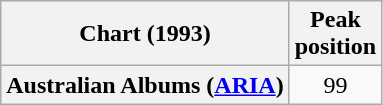<table class="wikitable plainrowheaders" style="text-align:center">
<tr>
<th scope="col">Chart (1993)</th>
<th scope="col">Peak<br>position</th>
</tr>
<tr>
<th scope="row">Australian Albums (<a href='#'>ARIA</a>)</th>
<td>99</td>
</tr>
</table>
